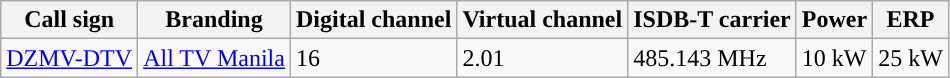<table class="wikitable sortable">
<tr>
<th>Call sign</th>
<th>Branding</th>
<th>Digital channel</th>
<th>Virtual channel</th>
<th>ISDB-T carrier</th>
<th>Power</th>
<th>ERP</th>
</tr>
<tr>
<td><a href='#'>DZMV-DTV</a></td>
<td><a href='#'>All TV Manila</a></td>
<td rowspan="1">16</td>
<td>2.01</td>
<td rowspan="1">485.143 MHz</td>
<td rowspan="2">10 kW</td>
<td rowspan="2">25 kW</td>
</tr>
</table>
